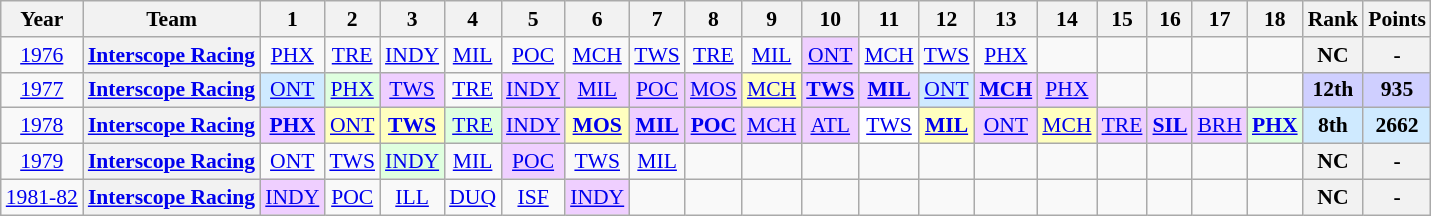<table class="wikitable" style="text-align:center; font-size:90%">
<tr>
<th>Year</th>
<th>Team</th>
<th>1</th>
<th>2</th>
<th>3</th>
<th>4</th>
<th>5</th>
<th>6</th>
<th>7</th>
<th>8</th>
<th>9</th>
<th>10</th>
<th>11</th>
<th>12</th>
<th>13</th>
<th>14</th>
<th>15</th>
<th>16</th>
<th>17</th>
<th>18</th>
<th>Rank</th>
<th>Points</th>
</tr>
<tr>
<td><a href='#'>1976</a></td>
<th><a href='#'>Interscope Racing</a></th>
<td><a href='#'>PHX</a></td>
<td><a href='#'>TRE</a></td>
<td><a href='#'>INDY</a></td>
<td><a href='#'>MIL</a></td>
<td><a href='#'>POC</a></td>
<td><a href='#'>MCH</a></td>
<td><a href='#'>TWS</a></td>
<td><a href='#'>TRE</a></td>
<td><a href='#'>MIL</a></td>
<td style="background:#EFCFFF;"><a href='#'>ONT</a><br></td>
<td><a href='#'>MCH</a></td>
<td><a href='#'>TWS</a></td>
<td><a href='#'>PHX</a></td>
<td></td>
<td></td>
<td></td>
<td></td>
<td></td>
<th>NC</th>
<th>-</th>
</tr>
<tr>
<td><a href='#'>1977</a></td>
<th><a href='#'>Interscope Racing</a></th>
<td style="background:#CFEAFF;"><a href='#'>ONT</a><br></td>
<td style="background:#DFFFDF;"><a href='#'>PHX</a><br></td>
<td style="background:#EFCFFF;"><a href='#'>TWS</a><br></td>
<td><a href='#'>TRE</a></td>
<td style="background:#EFCFFF;"><a href='#'>INDY</a><br></td>
<td style="background:#EFCFFF;"><a href='#'>MIL</a><br></td>
<td style="background:#EFCFFF;"><a href='#'>POC</a><br></td>
<td style="background:#EFCFFF;"><a href='#'>MOS</a><br></td>
<td style="background:#FFFFBF;"><a href='#'>MCH</a><br></td>
<td style="background:#EFCFFF;"><strong><a href='#'>TWS</a></strong><br></td>
<td style="background:#EFCFFF;"><strong><a href='#'>MIL</a></strong><br></td>
<td style="background:#CFEAFF;"><a href='#'>ONT</a><br></td>
<td style="background:#EFCFFF;"><strong><a href='#'>MCH</a></strong><br></td>
<td style="background:#EFCFFF;"><a href='#'>PHX</a><br></td>
<td></td>
<td></td>
<td></td>
<td></td>
<td style="background:#CFCFFF;"><strong>12th</strong></td>
<td style="background:#CFCFFF;"><strong>935</strong></td>
</tr>
<tr>
<td><a href='#'>1978</a></td>
<th><a href='#'>Interscope Racing</a></th>
<td style="background:#EFCFFF;"><strong><a href='#'>PHX</a></strong><br></td>
<td style="background:#FFFFBF;"><a href='#'>ONT</a><br></td>
<td style="background:#FFFFBF;"><strong><a href='#'>TWS</a></strong><br></td>
<td style="background:#DFFFDF;"><a href='#'>TRE</a><br></td>
<td style="background:#EFCFFF;"><a href='#'>INDY</a><br></td>
<td style="background:#FFFFBF;"><strong><a href='#'>MOS</a></strong><br></td>
<td style="background:#EFCFFF;"><strong><a href='#'>MIL</a></strong><br></td>
<td style="background:#EFCFFF;"><strong><a href='#'>POC</a></strong><br></td>
<td style="background:#EFCFFF;"><a href='#'>MCH</a><br></td>
<td style="background:#EFCFFF;"><a href='#'>ATL</a><br></td>
<td style="background:#FFFFFF;"><a href='#'>TWS</a><br></td>
<td style="background:#FFFFBF;"><strong><a href='#'>MIL</a></strong><br></td>
<td style="background:#EFCFFF;"><a href='#'>ONT</a><br></td>
<td style="background:#FFFFBF;"><a href='#'>MCH</a><br></td>
<td style="background:#EFCFFF;"><a href='#'>TRE</a><br></td>
<td style="background:#EFCFFF;"><strong><a href='#'>SIL</a></strong><br></td>
<td style="background:#EFCFFF;"><a href='#'>BRH</a><br></td>
<td style="background:#DFFFDF;"><strong><a href='#'>PHX</a></strong><br></td>
<td style="background:#CFEAFF;"><strong>8th</strong></td>
<td style="background:#CFEAFF;"><strong>2662</strong></td>
</tr>
<tr>
<td><a href='#'>1979</a></td>
<th><a href='#'>Interscope Racing</a></th>
<td><a href='#'>ONT</a></td>
<td><a href='#'>TWS</a></td>
<td style="background:#DFFFDF;"><a href='#'>INDY</a><br></td>
<td><a href='#'>MIL</a></td>
<td style="background:#EFCFFF;"><a href='#'>POC</a><br></td>
<td><a href='#'>TWS</a></td>
<td><a href='#'>MIL</a></td>
<td></td>
<td></td>
<td></td>
<td></td>
<td></td>
<td></td>
<td></td>
<td></td>
<td></td>
<td></td>
<td></td>
<th>NC</th>
<th>-</th>
</tr>
<tr>
<td><a href='#'>1981-82</a></td>
<th><a href='#'>Interscope Racing</a></th>
<td style="background:#EFCFFF;"><a href='#'>INDY</a><br></td>
<td><a href='#'>POC</a></td>
<td><a href='#'>ILL</a></td>
<td><a href='#'>DUQ</a></td>
<td><a href='#'>ISF</a></td>
<td style="background:#EFCFFF;"><a href='#'>INDY</a><br></td>
<td></td>
<td></td>
<td></td>
<td></td>
<td></td>
<td></td>
<td></td>
<td></td>
<td></td>
<td></td>
<td></td>
<td></td>
<th>NC</th>
<th>-</th>
</tr>
</table>
